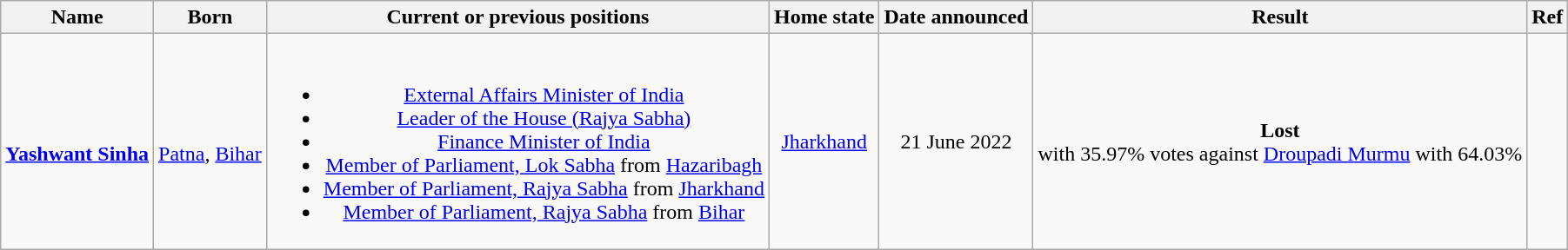<table class="wikitable sortable" style="text-align:center">
<tr>
<th>Name</th>
<th>Born</th>
<th>Current or previous positions</th>
<th>Home state</th>
<th>Date announced</th>
<th>Result</th>
<th class="unsortable">Ref</th>
</tr>
<tr>
<td data-sort-value="Sinha"><br> <strong><a href='#'>Yashwant Sinha</a></strong></td>
<td><br><a href='#'>Patna</a>, <a href='#'>Bihar</a></td>
<td><br><ul><li><a href='#'>External Affairs Minister of India</a> </li><li><a href='#'>Leader of the House (Rajya Sabha)</a> </li><li><a href='#'>Finance Minister of India</a> </li><li><a href='#'>Member of Parliament, Lok Sabha</a> from <a href='#'>Hazaribagh</a> </li><li><a href='#'>Member of Parliament, Rajya Sabha</a> from <a href='#'>Jharkhand</a> </li><li><a href='#'>Member of Parliament, Rajya Sabha</a> from <a href='#'>Bihar</a> </li></ul></td>
<td><a href='#'>Jharkhand</a></td>
<td>21 June 2022</td>
<td><strong>Lost</strong><br>with 35.97% votes against <a href='#'>Droupadi Murmu</a> with 64.03%</td>
<td></td>
</tr>
</table>
